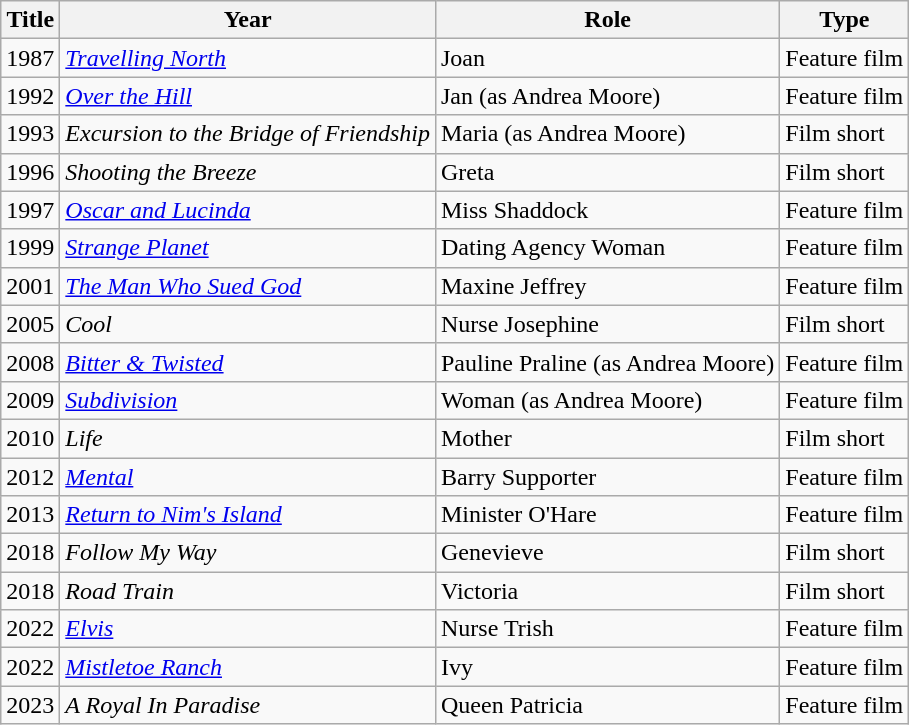<table class="wikitable">
<tr>
<th>Title</th>
<th>Year</th>
<th>Role</th>
<th>Type</th>
</tr>
<tr>
<td>1987</td>
<td><em><a href='#'>Travelling North</a></em></td>
<td>Joan</td>
<td>Feature film</td>
</tr>
<tr>
<td>1992</td>
<td><em><a href='#'>Over the Hill</a></em></td>
<td>Jan (as Andrea Moore)</td>
<td>Feature film</td>
</tr>
<tr>
<td>1993</td>
<td><em>Excursion to the Bridge of Friendship</em></td>
<td>Maria (as Andrea Moore)</td>
<td>Film short</td>
</tr>
<tr>
<td>1996</td>
<td><em>Shooting the Breeze</em></td>
<td>Greta</td>
<td>Film short</td>
</tr>
<tr>
<td>1997</td>
<td><em><a href='#'>Oscar and Lucinda</a></em></td>
<td>Miss Shaddock</td>
<td>Feature film</td>
</tr>
<tr>
<td>1999</td>
<td><em><a href='#'>Strange Planet</a></em></td>
<td>Dating Agency Woman</td>
<td>Feature film</td>
</tr>
<tr>
<td>2001</td>
<td><em><a href='#'>The Man Who Sued God</a></em></td>
<td>Maxine Jeffrey</td>
<td>Feature film</td>
</tr>
<tr>
<td>2005</td>
<td><em>Cool</em></td>
<td>Nurse Josephine</td>
<td>Film short</td>
</tr>
<tr>
<td>2008</td>
<td><em><a href='#'>Bitter & Twisted</a></em></td>
<td>Pauline Praline (as Andrea Moore)</td>
<td>Feature film</td>
</tr>
<tr>
<td>2009</td>
<td><em><a href='#'>Subdivision</a></em></td>
<td>Woman (as Andrea Moore)</td>
<td>Feature film</td>
</tr>
<tr>
<td>2010</td>
<td><em>Life</em></td>
<td>Mother</td>
<td>Film short</td>
</tr>
<tr>
<td>2012</td>
<td><em><a href='#'>Mental</a></em></td>
<td>Barry Supporter</td>
<td>Feature film</td>
</tr>
<tr>
<td>2013</td>
<td><em><a href='#'>Return to Nim's Island</a></em></td>
<td>Minister O'Hare</td>
<td>Feature film</td>
</tr>
<tr>
<td>2018</td>
<td><em>Follow My Way</em></td>
<td>Genevieve</td>
<td>Film short</td>
</tr>
<tr>
<td>2018</td>
<td><em>Road Train</em></td>
<td>Victoria</td>
<td>Film short</td>
</tr>
<tr>
<td>2022</td>
<td><em><a href='#'>Elvis</a></em></td>
<td>Nurse Trish</td>
<td>Feature film</td>
</tr>
<tr>
<td>2022</td>
<td><em><a href='#'>Mistletoe Ranch</a></em></td>
<td>Ivy</td>
<td>Feature film</td>
</tr>
<tr>
<td>2023</td>
<td><em>A Royal In Paradise</em></td>
<td>Queen Patricia</td>
<td>Feature film</td>
</tr>
</table>
